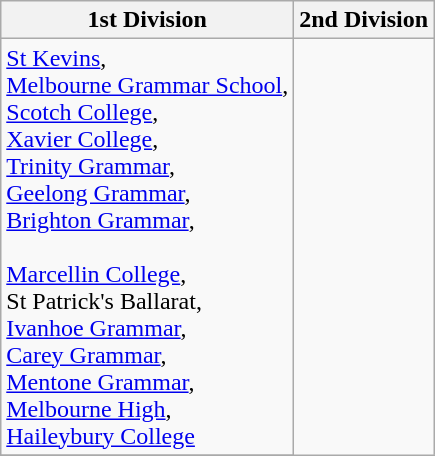<table class="wikitable" border="1">
<tr>
<th>1st Division</th>
<th>2nd Division</th>
</tr>
<tr>
<td><a href='#'>St Kevins</a>,<br><a href='#'>Melbourne Grammar School</a>,<br><a href='#'>Scotch College</a>,<br><a href='#'>Xavier College</a>,<br><a href='#'>Trinity Grammar</a>,<br><a href='#'>Geelong Grammar</a>,<br><a href='#'>Brighton Grammar</a>,<br><br><a href='#'>Marcellin College</a>,<br>St Patrick's Ballarat,<br> <a href='#'>Ivanhoe Grammar</a>,<br><a href='#'>Carey Grammar</a>,<br><a href='#'>Mentone Grammar</a>,<br><a href='#'>Melbourne High</a>,<br><a href='#'>Haileybury College</a></td>
</tr>
<tr>
</tr>
</table>
